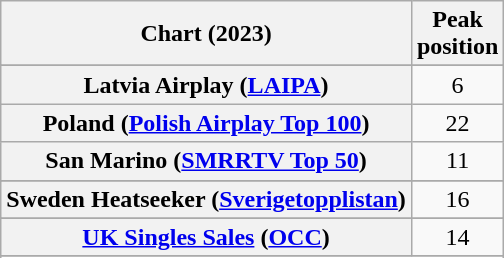<table class="wikitable sortable plainrowheaders" style="text-align:center">
<tr>
<th scope="col">Chart (2023)</th>
<th scope="col">Peak<br>position</th>
</tr>
<tr>
</tr>
<tr>
</tr>
<tr>
</tr>
<tr>
</tr>
<tr>
</tr>
<tr>
<th scope="row">Latvia Airplay (<a href='#'>LAIPA</a>)</th>
<td>6</td>
</tr>
<tr>
<th scope="row">Poland (<a href='#'>Polish Airplay Top 100</a>)</th>
<td>22</td>
</tr>
<tr>
<th scope="row">San Marino (<a href='#'>SMRRTV Top 50</a>)</th>
<td>11</td>
</tr>
<tr>
</tr>
<tr>
<th scope="row">Sweden Heatseeker (<a href='#'>Sverigetopplistan</a>)</th>
<td>16</td>
</tr>
<tr>
</tr>
<tr>
<th scope="row"><a href='#'>UK Singles Sales</a> (<a href='#'>OCC</a>)</th>
<td>14</td>
</tr>
<tr>
</tr>
<tr>
</tr>
<tr>
</tr>
<tr>
</tr>
</table>
